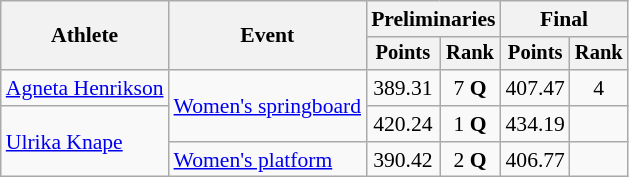<table class=wikitable style="font-size:90%;">
<tr>
<th rowspan="2">Athlete</th>
<th rowspan="2">Event</th>
<th colspan="2">Preliminaries</th>
<th colspan="2">Final</th>
</tr>
<tr style="font-size:95%">
<th>Points</th>
<th>Rank</th>
<th>Points</th>
<th>Rank</th>
</tr>
<tr align=center>
<td align=left><a href='#'>Agneta Henrikson</a></td>
<td align=left rowspan=2><a href='#'>Women's springboard</a></td>
<td>389.31</td>
<td>7 <strong>Q</strong></td>
<td>407.47</td>
<td>4</td>
</tr>
<tr align=center>
<td align=left rowspan=2><a href='#'>Ulrika Knape</a></td>
<td>420.24</td>
<td>1 <strong>Q</strong></td>
<td>434.19</td>
<td></td>
</tr>
<tr align=center>
<td align=left><a href='#'>Women's platform</a></td>
<td>390.42</td>
<td>2 <strong>Q</strong></td>
<td>406.77</td>
<td></td>
</tr>
</table>
